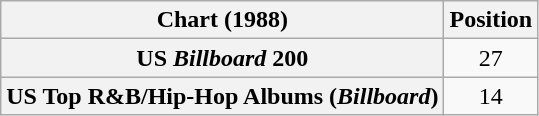<table class="wikitable sortable plainrowheaders" style="text-align:center">
<tr>
<th scope="col">Chart (1988)</th>
<th scope="col">Position</th>
</tr>
<tr>
<th scope="row">US <em>Billboard</em> 200</th>
<td>27</td>
</tr>
<tr>
<th scope="row">US Top R&B/Hip-Hop Albums (<em>Billboard</em>)</th>
<td>14</td>
</tr>
</table>
